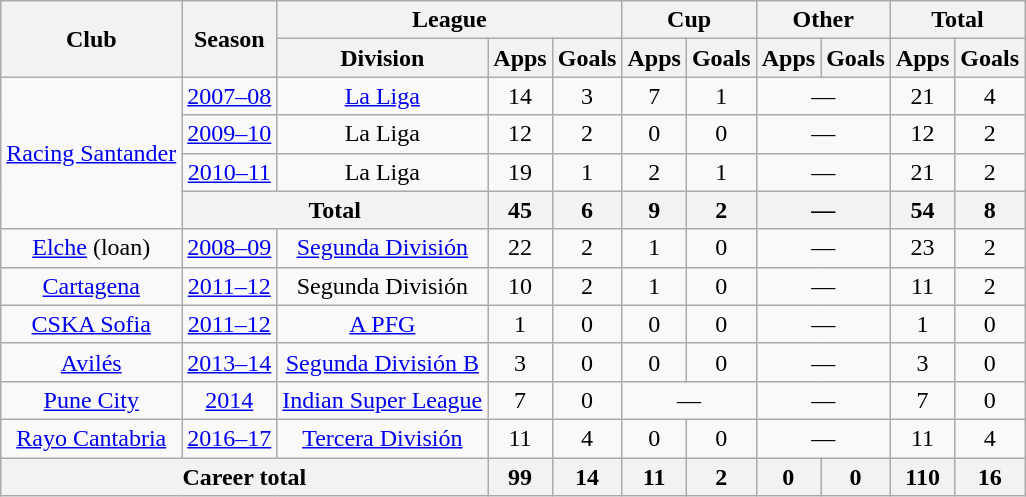<table class="wikitable" style="text-align:center">
<tr>
<th rowspan="2">Club</th>
<th rowspan="2">Season</th>
<th colspan="3">League</th>
<th colspan="2">Cup</th>
<th colspan="2">Other</th>
<th colspan="2">Total</th>
</tr>
<tr>
<th>Division</th>
<th>Apps</th>
<th>Goals</th>
<th>Apps</th>
<th>Goals</th>
<th>Apps</th>
<th>Goals</th>
<th>Apps</th>
<th>Goals</th>
</tr>
<tr>
<td rowspan="4"><a href='#'>Racing Santander</a></td>
<td><a href='#'>2007–08</a></td>
<td><a href='#'>La Liga</a></td>
<td>14</td>
<td>3</td>
<td>7</td>
<td>1</td>
<td colspan="2">—</td>
<td>21</td>
<td>4</td>
</tr>
<tr>
<td><a href='#'>2009–10</a></td>
<td>La Liga</td>
<td>12</td>
<td>2</td>
<td>0</td>
<td>0</td>
<td colspan="2">—</td>
<td>12</td>
<td>2</td>
</tr>
<tr>
<td><a href='#'>2010–11</a></td>
<td>La Liga</td>
<td>19</td>
<td>1</td>
<td>2</td>
<td>1</td>
<td colspan="2">—</td>
<td>21</td>
<td>2</td>
</tr>
<tr>
<th colspan="2">Total</th>
<th>45</th>
<th>6</th>
<th>9</th>
<th>2</th>
<th colspan="2">—</th>
<th>54</th>
<th>8</th>
</tr>
<tr>
<td><a href='#'>Elche</a> (loan)</td>
<td><a href='#'>2008–09</a></td>
<td><a href='#'>Segunda División</a></td>
<td>22</td>
<td>2</td>
<td>1</td>
<td>0</td>
<td colspan="2">—</td>
<td>23</td>
<td>2</td>
</tr>
<tr>
<td><a href='#'>Cartagena</a></td>
<td><a href='#'>2011–12</a></td>
<td>Segunda División</td>
<td>10</td>
<td>2</td>
<td>1</td>
<td>0</td>
<td colspan="2">—</td>
<td>11</td>
<td>2</td>
</tr>
<tr>
<td><a href='#'>CSKA Sofia</a></td>
<td><a href='#'>2011–12</a></td>
<td><a href='#'>A PFG</a></td>
<td>1</td>
<td>0</td>
<td>0</td>
<td>0</td>
<td colspan="2">—</td>
<td>1</td>
<td>0</td>
</tr>
<tr>
<td><a href='#'>Avilés</a></td>
<td><a href='#'>2013–14</a></td>
<td><a href='#'>Segunda División B</a></td>
<td>3</td>
<td>0</td>
<td>0</td>
<td>0</td>
<td colspan="2">—</td>
<td>3</td>
<td>0</td>
</tr>
<tr>
<td><a href='#'>Pune City</a></td>
<td><a href='#'>2014</a></td>
<td><a href='#'>Indian Super League</a></td>
<td>7</td>
<td>0</td>
<td colspan="2">—</td>
<td colspan="2">—</td>
<td>7</td>
<td>0</td>
</tr>
<tr>
<td><a href='#'>Rayo Cantabria</a></td>
<td><a href='#'>2016–17</a></td>
<td><a href='#'>Tercera División</a></td>
<td>11</td>
<td>4</td>
<td>0</td>
<td>0</td>
<td colspan="2">—</td>
<td>11</td>
<td>4</td>
</tr>
<tr>
<th colspan="3">Career total</th>
<th>99</th>
<th>14</th>
<th>11</th>
<th>2</th>
<th>0</th>
<th>0</th>
<th>110</th>
<th>16</th>
</tr>
</table>
